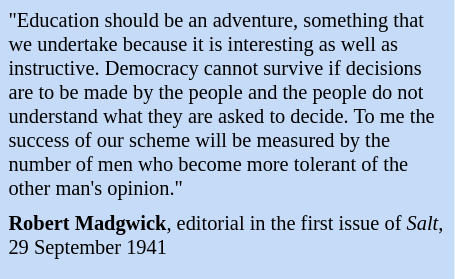<table class="toccolours" style="float: left; margin-left: 1em; margin-right: 2em; font-size: 85%; background:#c6dbf7; width:25em; max-width: 24%;" cellspacing="5">
<tr>
<td style="text-align: left;">"Education should be an adventure, something that we undertake because it is interesting as well as instructive. Democracy cannot survive if decisions are to be made by the people and the people do not understand what they are asked to decide. To me the success of our scheme will be measured by the number of men who become more tolerant of the other man's opinion."</td>
</tr>
<tr>
<td style="text-align: left;"><strong>Robert Madgwick</strong>, editorial in the first issue of <em>Salt</em>, 29 September 1941</td>
</tr>
<tr>
<td style="text-align: left;"></td>
</tr>
</table>
